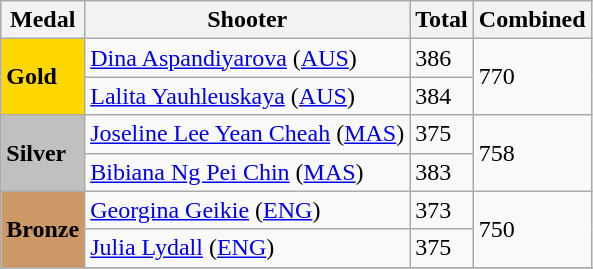<table class="wikitable">
<tr>
<th>Medal</th>
<th>Shooter</th>
<th>Total</th>
<th>Combined</th>
</tr>
<tr>
<td rowspan="2" bgcolor="gold"><strong>Gold</strong></td>
<td> <a href='#'>Dina Aspandiyarova</a> (<a href='#'>AUS</a>)</td>
<td>386</td>
<td rowspan="2">770</td>
</tr>
<tr>
<td> <a href='#'>Lalita Yauhleuskaya</a> (<a href='#'>AUS</a>)</td>
<td>384</td>
</tr>
<tr>
<td rowspan="2" bgcolor="silver"><strong>Silver</strong></td>
<td> <a href='#'>Joseline Lee Yean Cheah</a> (<a href='#'>MAS</a>)</td>
<td>375</td>
<td rowspan="2">758</td>
</tr>
<tr>
<td> <a href='#'>Bibiana Ng Pei Chin</a> (<a href='#'>MAS</a>)</td>
<td>383</td>
</tr>
<tr>
<td rowspan="2" bgcolor="cc9966"><strong>Bronze</strong></td>
<td> <a href='#'>Georgina Geikie</a> (<a href='#'>ENG</a>)</td>
<td>373</td>
<td rowspan="2">750</td>
</tr>
<tr>
<td> <a href='#'>Julia Lydall</a> (<a href='#'>ENG</a>)</td>
<td>375</td>
</tr>
<tr>
</tr>
</table>
